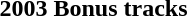<table class="collapsible collapsed" border="0" style="margin-right:20.45em">
<tr>
<th style="width:100%; text-align:left;">2003 Bonus tracks</th>
<th></th>
</tr>
<tr>
<td colspan="2"><br></td>
</tr>
</table>
